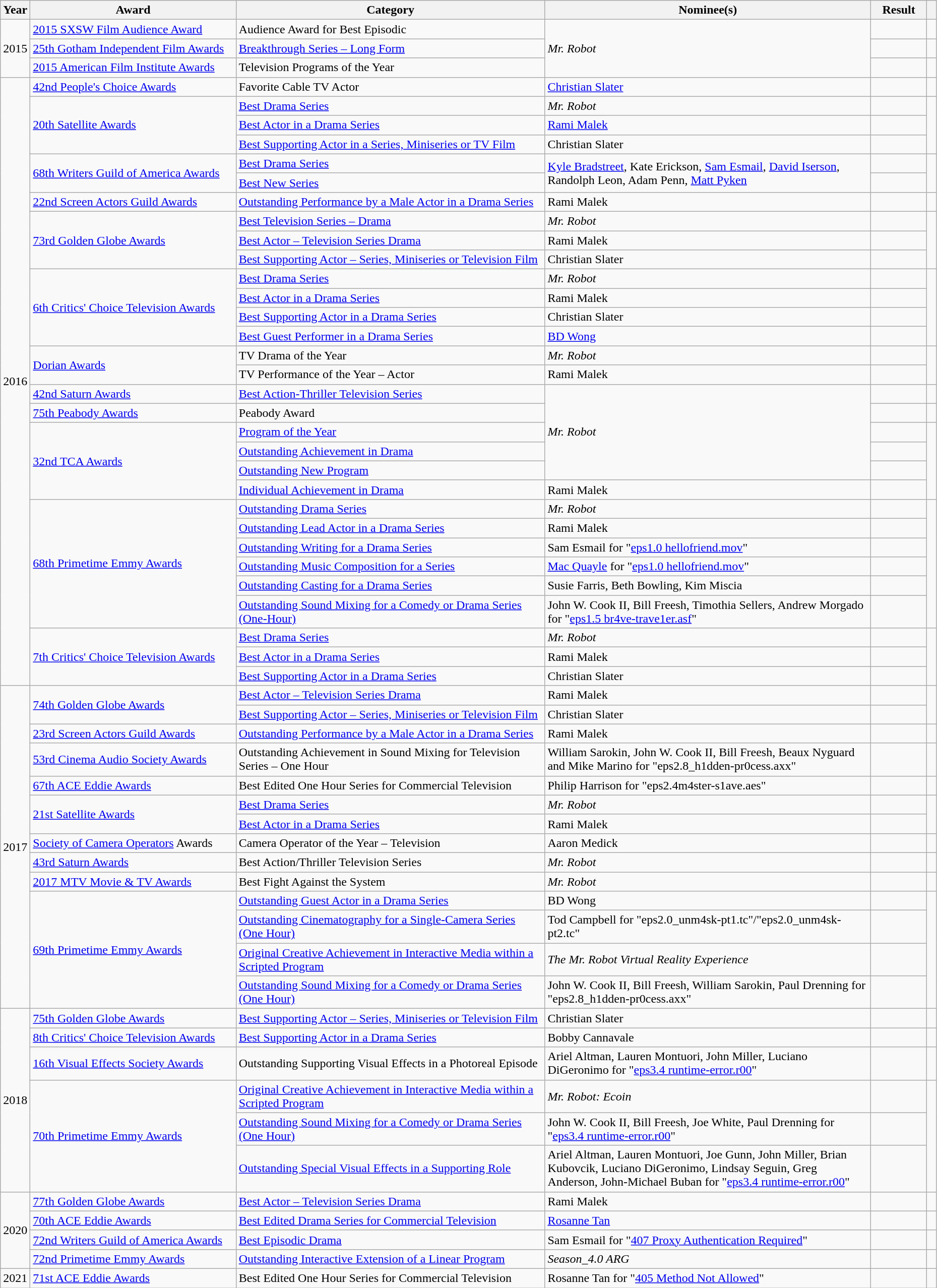<table class="wikitable sortable" style="width:98%">
<tr>
<th scope="col" style="width:3%;">Year</th>
<th scope="col" style="width:22%;">Award</th>
<th scope="col" style="width:33%;">Category</th>
<th>Nominee(s)</th>
<th scope="col" style="width:6%;">Result</th>
<th scope="col" class="unsortable" style="width:1%;"></th>
</tr>
<tr>
<td rowspan="3" style="text-align:center;">2015</td>
<td><a href='#'>2015 SXSW Film Audience Award</a></td>
<td>Audience Award for Best Episodic</td>
<td rowspan="3"><em>Mr. Robot</em></td>
<td></td>
<td></td>
</tr>
<tr>
<td><a href='#'>25th Gotham Independent Film Awards</a></td>
<td><a href='#'>Breakthrough Series – Long Form</a></td>
<td></td>
<td></td>
</tr>
<tr>
<td><a href='#'>2015 American Film Institute Awards</a></td>
<td>Television Programs of the Year</td>
<td></td>
<td></td>
</tr>
<tr>
<td rowspan="31" style="text-align:center;">2016</td>
<td><a href='#'>42nd People's Choice Awards</a></td>
<td>Favorite Cable TV Actor</td>
<td><a href='#'>Christian Slater</a></td>
<td></td>
<td></td>
</tr>
<tr>
<td rowspan="3"><a href='#'>20th Satellite Awards</a></td>
<td><a href='#'>Best Drama Series</a></td>
<td><em>Mr. Robot</em></td>
<td></td>
<td rowspan="3"></td>
</tr>
<tr>
<td><a href='#'>Best Actor in a Drama Series</a></td>
<td><a href='#'>Rami Malek</a></td>
<td></td>
</tr>
<tr>
<td><a href='#'>Best Supporting Actor in a Series, Miniseries or TV Film</a></td>
<td>Christian Slater</td>
<td></td>
</tr>
<tr>
<td rowspan="2"><a href='#'>68th Writers Guild of America Awards</a></td>
<td><a href='#'>Best Drama Series</a></td>
<td rowspan="2"><a href='#'>Kyle Bradstreet</a>, Kate Erickson, <a href='#'>Sam Esmail</a>, <a href='#'>David Iserson</a>, Randolph Leon, Adam Penn, <a href='#'>Matt Pyken</a></td>
<td></td>
<td rowspan="2"></td>
</tr>
<tr>
<td><a href='#'>Best New Series</a></td>
<td></td>
</tr>
<tr>
<td><a href='#'>22nd Screen Actors Guild Awards</a></td>
<td><a href='#'>Outstanding Performance by a Male Actor in a Drama Series</a></td>
<td>Rami Malek</td>
<td></td>
<td></td>
</tr>
<tr>
<td rowspan="3"><a href='#'>73rd Golden Globe Awards</a></td>
<td><a href='#'>Best Television Series – Drama</a></td>
<td><em>Mr. Robot</em></td>
<td></td>
<td rowspan="3"></td>
</tr>
<tr>
<td><a href='#'>Best Actor – Television Series Drama</a></td>
<td>Rami Malek</td>
<td></td>
</tr>
<tr>
<td><a href='#'>Best Supporting Actor – Series, Miniseries or Television Film</a></td>
<td>Christian Slater</td>
<td></td>
</tr>
<tr>
<td rowspan="4"><a href='#'>6th Critics' Choice Television Awards</a></td>
<td><a href='#'>Best Drama Series</a></td>
<td><em>Mr. Robot</em></td>
<td></td>
<td rowspan="4"></td>
</tr>
<tr>
<td><a href='#'>Best Actor in a Drama Series</a></td>
<td>Rami Malek</td>
<td></td>
</tr>
<tr>
<td><a href='#'>Best Supporting Actor in a Drama Series</a></td>
<td>Christian Slater</td>
<td></td>
</tr>
<tr>
<td><a href='#'>Best Guest Performer in a Drama Series</a></td>
<td><a href='#'>BD Wong</a></td>
<td></td>
</tr>
<tr>
<td rowspan="2"><a href='#'>Dorian Awards</a></td>
<td>TV Drama of the Year</td>
<td><em>Mr. Robot</em></td>
<td></td>
<td rowspan="2"></td>
</tr>
<tr>
<td>TV Performance of the Year – Actor</td>
<td>Rami Malek</td>
<td></td>
</tr>
<tr>
<td><a href='#'>42nd Saturn Awards</a></td>
<td><a href='#'>Best Action-Thriller Television Series</a></td>
<td rowspan="5"><em>Mr. Robot</em></td>
<td></td>
<td></td>
</tr>
<tr>
<td><a href='#'>75th Peabody Awards</a></td>
<td>Peabody Award</td>
<td></td>
<td></td>
</tr>
<tr>
<td rowspan="4"><a href='#'>32nd TCA Awards</a></td>
<td><a href='#'>Program of the Year</a></td>
<td></td>
<td rowspan="4"></td>
</tr>
<tr>
<td><a href='#'>Outstanding Achievement in Drama</a></td>
<td></td>
</tr>
<tr>
<td><a href='#'>Outstanding New Program</a></td>
<td></td>
</tr>
<tr>
<td><a href='#'>Individual Achievement in Drama</a></td>
<td>Rami Malek</td>
<td></td>
</tr>
<tr>
<td rowspan="6"><a href='#'>68th Primetime Emmy Awards</a></td>
<td><a href='#'>Outstanding Drama Series</a></td>
<td><em>Mr. Robot</em></td>
<td></td>
<td rowspan="6"></td>
</tr>
<tr>
<td><a href='#'>Outstanding Lead Actor in a Drama Series</a></td>
<td>Rami Malek</td>
<td></td>
</tr>
<tr>
<td><a href='#'>Outstanding Writing for a Drama Series</a></td>
<td>Sam Esmail for "<a href='#'>eps1.0 hellofriend.mov</a>"</td>
<td></td>
</tr>
<tr>
<td><a href='#'>Outstanding Music Composition for a Series</a></td>
<td><a href='#'>Mac Quayle</a> for "<a href='#'>eps1.0 hellofriend.mov</a>"</td>
<td></td>
</tr>
<tr>
<td><a href='#'>Outstanding Casting for a Drama Series</a></td>
<td>Susie Farris, Beth Bowling, Kim Miscia</td>
<td></td>
</tr>
<tr>
<td><a href='#'>Outstanding Sound Mixing for a Comedy or Drama Series (One-Hour)</a></td>
<td>John W. Cook II, Bill Freesh, Timothia Sellers, Andrew Morgado for "<a href='#'>eps1.5 br4ve-trave1er.asf</a>"</td>
<td></td>
</tr>
<tr>
<td rowspan="3"><a href='#'>7th Critics' Choice Television Awards</a></td>
<td><a href='#'>Best Drama Series</a></td>
<td><em>Mr. Robot</em></td>
<td></td>
<td rowspan="3"></td>
</tr>
<tr>
<td><a href='#'>Best Actor in a Drama Series</a></td>
<td>Rami Malek</td>
<td></td>
</tr>
<tr>
<td><a href='#'>Best Supporting Actor in a Drama Series</a></td>
<td>Christian Slater</td>
<td></td>
</tr>
<tr>
<td rowspan="14" style="text-align:center;">2017</td>
<td rowspan="2"><a href='#'>74th Golden Globe Awards</a></td>
<td><a href='#'>Best Actor – Television Series Drama</a></td>
<td>Rami Malek</td>
<td></td>
<td rowspan="2"></td>
</tr>
<tr>
<td><a href='#'>Best Supporting Actor – Series, Miniseries or Television Film</a></td>
<td>Christian Slater</td>
<td></td>
</tr>
<tr>
<td><a href='#'>23rd Screen Actors Guild Awards</a></td>
<td><a href='#'>Outstanding Performance by a Male Actor in a Drama Series</a></td>
<td>Rami Malek</td>
<td></td>
<td></td>
</tr>
<tr>
<td><a href='#'>53rd Cinema Audio Society Awards</a></td>
<td>Outstanding Achievement in Sound Mixing for Television Series – One Hour</td>
<td>William Sarokin, John W. Cook II, Bill Freesh, Beaux Nyguard and Mike Marino for "eps2.8_h1dden-pr0cess.axx"</td>
<td></td>
<td></td>
</tr>
<tr>
<td><a href='#'>67th ACE Eddie Awards</a></td>
<td>Best Edited One Hour Series for Commercial Television</td>
<td>Philip Harrison for "eps2.4m4ster-s1ave.aes"</td>
<td></td>
<td></td>
</tr>
<tr>
<td rowspan="2"><a href='#'>21st Satellite Awards</a></td>
<td><a href='#'>Best Drama Series</a></td>
<td><em>Mr. Robot</em></td>
<td></td>
<td rowspan="2"><br></td>
</tr>
<tr>
<td><a href='#'>Best Actor in a Drama Series</a></td>
<td>Rami Malek</td>
<td></td>
</tr>
<tr>
<td><a href='#'>Society of Camera Operators</a> Awards</td>
<td>Camera Operator of the Year – Television</td>
<td>Aaron Medick</td>
<td></td>
<td></td>
</tr>
<tr>
<td><a href='#'>43rd Saturn Awards</a></td>
<td>Best Action/Thriller Television Series</td>
<td><em>Mr. Robot</em></td>
<td></td>
<td></td>
</tr>
<tr>
<td><a href='#'>2017 MTV Movie & TV Awards</a></td>
<td>Best Fight Against the System</td>
<td><em>Mr. Robot</em></td>
<td></td>
<td></td>
</tr>
<tr>
<td rowspan="4"><a href='#'>69th Primetime Emmy Awards</a></td>
<td><a href='#'>Outstanding Guest Actor in a Drama Series</a></td>
<td>BD Wong</td>
<td></td>
<td rowspan="4"></td>
</tr>
<tr>
<td><a href='#'>Outstanding Cinematography for a Single-Camera Series (One Hour)</a></td>
<td>Tod Campbell for "eps2.0_unm4sk-pt1.tc"/"eps2.0_unm4sk-pt2.tc"</td>
<td></td>
</tr>
<tr>
<td><a href='#'>Original Creative Achievement in Interactive Media within a Scripted Program</a></td>
<td><em>The Mr. Robot Virtual Reality Experience</em></td>
<td></td>
</tr>
<tr>
<td><a href='#'>Outstanding Sound Mixing for a Comedy or Drama Series (One Hour)</a></td>
<td>John W. Cook II, Bill Freesh, William Sarokin, Paul Drenning for "eps2.8_h1dden-pr0cess.axx"</td>
<td></td>
</tr>
<tr>
<td rowspan="6" style="text-align:center;">2018</td>
<td><a href='#'>75th Golden Globe Awards</a></td>
<td><a href='#'>Best Supporting Actor – Series, Miniseries or Television Film</a></td>
<td>Christian Slater</td>
<td></td>
<td></td>
</tr>
<tr>
<td><a href='#'>8th Critics' Choice Television Awards</a></td>
<td><a href='#'>Best Supporting Actor in a Drama Series</a></td>
<td>Bobby Cannavale</td>
<td></td>
<td></td>
</tr>
<tr>
<td><a href='#'>16th Visual Effects Society Awards</a></td>
<td>Outstanding Supporting Visual Effects in a Photoreal Episode</td>
<td>Ariel Altman, Lauren Montuori, John Miller, Luciano DiGeronimo for "<a href='#'>eps3.4 runtime-error.r00</a>"</td>
<td></td>
<td></td>
</tr>
<tr>
<td rowspan="3"><a href='#'>70th Primetime Emmy Awards</a></td>
<td><a href='#'>Original Creative Achievement in Interactive Media within a Scripted Program</a></td>
<td><em>Mr. Robot: Ecoin</em></td>
<td></td>
<td rowspan="3"></td>
</tr>
<tr>
<td><a href='#'>Outstanding Sound Mixing for a Comedy or Drama Series (One Hour)</a></td>
<td>John W. Cook II, Bill Freesh, Joe White, Paul Drenning for "<a href='#'>eps3.4 runtime-error.r00</a>"</td>
<td></td>
</tr>
<tr>
<td><a href='#'>Outstanding Special Visual Effects in a Supporting Role</a></td>
<td>Ariel Altman, Lauren Montuori, Joe Gunn, John Miller, Brian Kubovcik, Luciano DiGeronimo, Lindsay Seguin, Greg Anderson, John-Michael Buban for "<a href='#'>eps3.4 runtime-error.r00</a>"</td>
<td></td>
</tr>
<tr>
<td rowspan="4" style="text-align:center;">2020</td>
<td><a href='#'>77th Golden Globe Awards</a></td>
<td><a href='#'>Best Actor – Television Series Drama</a></td>
<td>Rami Malek</td>
<td></td>
<td></td>
</tr>
<tr>
<td><a href='#'>70th ACE Eddie Awards</a></td>
<td><a href='#'>Best Edited Drama Series for Commercial Television</a></td>
<td><a href='#'>Rosanne Tan</a></td>
<td></td>
<td></td>
</tr>
<tr>
<td rowspan="1"><a href='#'>72nd Writers Guild of America Awards</a></td>
<td><a href='#'>Best Episodic Drama</a></td>
<td rowspan="1">Sam Esmail for "<a href='#'>407 Proxy Authentication Required</a>"</td>
<td></td>
<td rowspan="1"></td>
</tr>
<tr>
<td rowspan="1"><a href='#'>72nd Primetime Emmy Awards</a></td>
<td rowspan="1"><a href='#'>Outstanding Interactive Extension of a Linear Program</a></td>
<td rowspan="1"><em>Season_4.0 ARG</em></td>
<td></td>
<td rowspan="1"></td>
</tr>
<tr>
<td rowspan="1" style="text-align:center;">2021</td>
<td rowspan="1"><a href='#'>71st ACE Eddie Awards</a></td>
<td rowspan="1">Best Edited One Hour Series for Commercial Television</td>
<td rowspan="1">Rosanne Tan for "<a href='#'>405 Method Not Allowed</a>"</td>
<td></td>
<td rowspan="1"></td>
</tr>
</table>
